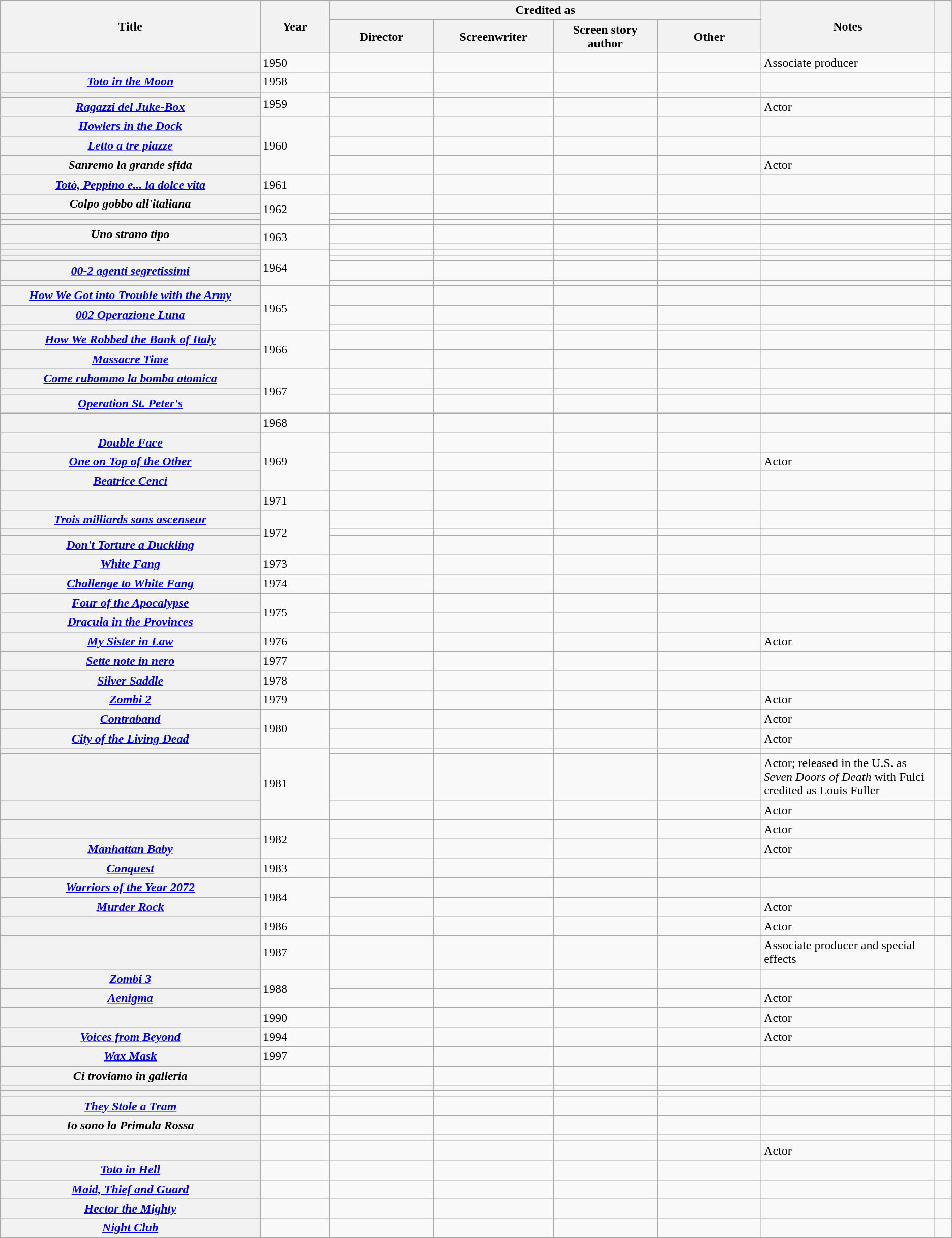<table class="wikitable sortable plainrowheaders">
<tr>
<th width="15%" rowspan="2" scope="col">Title</th>
<th width="4%" rowspan="2" scope="col">Year</th>
<th colspan="4" scope="col">Credited as</th>
<th width="10%" rowspan="2" scope="col" class="unsortable">Notes</th>
<th width="1%" rowspan="2" scope="col" class="unsortable"></th>
</tr>
<tr>
<th width=6%>Director</th>
<th width=6%>Screenwriter</th>
<th width=6%>Screen story author</th>
<th width=6%>Other</th>
</tr>
<tr>
<th scope="row"></th>
<td>1950</td>
<td></td>
<td></td>
<td></td>
<td></td>
<td>Associate producer</td>
<td style="text-align:center;"></td>
</tr>
<tr>
<th scope="row"><em><a href='#'>Toto in the Moon</a></em></th>
<td>1958</td>
<td></td>
<td></td>
<td></td>
<td></td>
<td></td>
<td style="text-align:center;"></td>
</tr>
<tr>
<th scope="row"></th>
<td rowspan=2>1959</td>
<td></td>
<td></td>
<td></td>
<td></td>
<td></td>
<td style="text-align:center;"></td>
</tr>
<tr>
<th scope="row"><em><a href='#'>Ragazzi del Juke-Box</a></em></th>
<td></td>
<td></td>
<td></td>
<td></td>
<td>Actor</td>
<td style="text-align:center;"></td>
</tr>
<tr>
<th scope="row"><em><a href='#'>Howlers in the Dock</a></em></th>
<td rowspan=3>1960</td>
<td></td>
<td></td>
<td></td>
<td></td>
<td></td>
<td style="text-align:center;"></td>
</tr>
<tr>
<th scope="row"><em><a href='#'>Letto a tre piazze</a></em></th>
<td></td>
<td></td>
<td></td>
<td></td>
<td></td>
<td style="text-align:center;"></td>
</tr>
<tr>
<th scope="row"><em>Sanremo la grande sfida</em></th>
<td></td>
<td></td>
<td></td>
<td></td>
<td>Actor</td>
<td style="text-align:center;"></td>
</tr>
<tr>
<th scope="row"><em><a href='#'>Totò, Peppino e... la dolce vita</a></em></th>
<td>1961</td>
<td></td>
<td></td>
<td></td>
<td></td>
<td></td>
<td style="text-align:center;"></td>
</tr>
<tr>
<th scope="row"><em>Colpo gobbo all'italiana</em></th>
<td rowspan=3>1962</td>
<td></td>
<td></td>
<td></td>
<td></td>
<td></td>
<td style="text-align:center;"></td>
</tr>
<tr>
<th scope="row"></th>
<td></td>
<td></td>
<td></td>
<td></td>
<td></td>
<td style="text-align:center;"></td>
</tr>
<tr>
<th scope="row"></th>
<td></td>
<td></td>
<td></td>
<td></td>
<td></td>
<td style="text-align:center;"></td>
</tr>
<tr>
<th scope="row"><em>Uno strano tipo</em></th>
<td rowspan=2>1963</td>
<td></td>
<td></td>
<td></td>
<td></td>
<td></td>
<td style="text-align:center;"></td>
</tr>
<tr>
<th scope="row"></th>
<td></td>
<td></td>
<td></td>
<td></td>
<td></td>
<td style="text-align:center;"></td>
</tr>
<tr>
<th scope="row"></th>
<td rowspan=4>1964</td>
<td></td>
<td></td>
<td></td>
<td></td>
<td></td>
<td style="text-align:center;"></td>
</tr>
<tr>
<th scope="row"></th>
<td></td>
<td></td>
<td></td>
<td></td>
<td></td>
<td style="text-align:center;"></td>
</tr>
<tr>
<th scope="row"><em><a href='#'>00-2 agenti segretissimi</a></em></th>
<td></td>
<td></td>
<td></td>
<td></td>
<td></td>
<td style="text-align:center;"></td>
</tr>
<tr>
<th scope="row"></th>
<td></td>
<td></td>
<td></td>
<td></td>
<td></td>
<td style="text-align:center;"></td>
</tr>
<tr>
<th scope="row"><em><a href='#'>How We Got into Trouble with the Army</a></em></th>
<td rowspan=3>1965</td>
<td></td>
<td></td>
<td></td>
<td></td>
<td></td>
<td style="text-align:center;"></td>
</tr>
<tr>
<th scope="row"><em><a href='#'>002 Operazione Luna</a></em></th>
<td></td>
<td></td>
<td></td>
<td></td>
<td></td>
<td style="text-align:center;"></td>
</tr>
<tr>
<th scope="row"></th>
<td></td>
<td></td>
<td></td>
<td></td>
<td></td>
<td style="text-align:center;"></td>
</tr>
<tr>
<th scope="row"><em><a href='#'>How We Robbed the Bank of Italy</a></em></th>
<td rowspan=2>1966</td>
<td></td>
<td></td>
<td></td>
<td></td>
<td></td>
<td style="text-align:center;"></td>
</tr>
<tr>
<th scope="row"><em><a href='#'>Massacre Time</a></em></th>
<td></td>
<td></td>
<td></td>
<td></td>
<td></td>
<td style="text-align:center;"></td>
</tr>
<tr>
<th scope="row"><em><a href='#'>Come rubammo la bomba atomica</a></em></th>
<td rowspan=3>1967</td>
<td></td>
<td></td>
<td></td>
<td></td>
<td></td>
<td style="text-align:center;"></td>
</tr>
<tr>
<th scope="row"></th>
<td></td>
<td></td>
<td></td>
<td></td>
<td></td>
<td style="text-align:center;"></td>
</tr>
<tr>
<th scope="row"><em><a href='#'>Operation St. Peter's</a></em></th>
<td></td>
<td></td>
<td></td>
<td></td>
<td></td>
<td style="text-align:center;"></td>
</tr>
<tr>
<th scope="row"></th>
<td>1968</td>
<td></td>
<td></td>
<td></td>
<td></td>
<td></td>
<td style="text-align:center;"></td>
</tr>
<tr>
<th scope="row"><em><a href='#'>Double Face</a></em></th>
<td rowspan=3>1969</td>
<td></td>
<td></td>
<td></td>
<td></td>
<td></td>
<td style="text-align:center;"></td>
</tr>
<tr>
<th scope="row"><em><a href='#'>One on Top of the Other</a></em></th>
<td></td>
<td></td>
<td></td>
<td></td>
<td>Actor</td>
<td style="text-align:center;"></td>
</tr>
<tr>
<th scope="row"><em><a href='#'>Beatrice Cenci</a></em></th>
<td></td>
<td></td>
<td></td>
<td></td>
<td></td>
<td style="text-align:center;"></td>
</tr>
<tr>
<th scope="row"></th>
<td>1971</td>
<td></td>
<td></td>
<td></td>
<td></td>
<td></td>
<td style="text-align:center;"></td>
</tr>
<tr>
<th scope="row"><em><a href='#'>Trois milliards sans ascenseur</a></em></th>
<td rowspan=3>1972</td>
<td></td>
<td></td>
<td></td>
<td></td>
<td></td>
<td style="text-align:center;"></td>
</tr>
<tr>
<th scope="row"></th>
<td></td>
<td></td>
<td></td>
<td></td>
<td></td>
<td style="text-align:center;"></td>
</tr>
<tr>
<th scope="row"><em><a href='#'>Don't Torture a Duckling</a></em></th>
<td></td>
<td></td>
<td></td>
<td></td>
<td></td>
<td style="text-align:center;"></td>
</tr>
<tr>
<th scope="row"><em><a href='#'>White Fang</a></em></th>
<td>1973</td>
<td></td>
<td></td>
<td></td>
<td></td>
<td></td>
<td style="text-align:center;"></td>
</tr>
<tr>
<th scope="row"><em><a href='#'>Challenge to White Fang</a></em></th>
<td>1974</td>
<td></td>
<td></td>
<td></td>
<td></td>
<td></td>
<td style="text-align:center;"></td>
</tr>
<tr>
<th scope="row"><em><a href='#'>Four of the Apocalypse</a></em></th>
<td rowspan=2>1975</td>
<td></td>
<td></td>
<td></td>
<td></td>
<td></td>
<td style="text-align:center;"></td>
</tr>
<tr>
<th scope="row"><em><a href='#'>Dracula in the Provinces</a></em></th>
<td></td>
<td></td>
<td></td>
<td></td>
<td></td>
<td style="text-align:center;"></td>
</tr>
<tr>
<th scope="row"><em><a href='#'>My Sister in Law</a></em></th>
<td>1976</td>
<td></td>
<td></td>
<td></td>
<td></td>
<td>Actor</td>
<td style="text-align:center;"></td>
</tr>
<tr>
<th scope="row"><em><a href='#'>Sette note in nero</a></em></th>
<td>1977</td>
<td></td>
<td></td>
<td></td>
<td></td>
<td></td>
<td style="text-align:center;"></td>
</tr>
<tr>
<th scope="row"><em><a href='#'>Silver Saddle</a></em></th>
<td>1978</td>
<td></td>
<td></td>
<td></td>
<td></td>
<td></td>
<td style="text-align:center;"></td>
</tr>
<tr>
<th scope="row"><em><a href='#'>Zombi 2</a></em></th>
<td>1979</td>
<td></td>
<td></td>
<td></td>
<td></td>
<td>Actor</td>
<td style="text-align:center;"></td>
</tr>
<tr>
<th scope="row"><em><a href='#'>Contraband</a></em></th>
<td rowspan=2>1980</td>
<td></td>
<td></td>
<td></td>
<td></td>
<td>Actor</td>
<td style="text-align:center;"></td>
</tr>
<tr>
<th scope="row"><em><a href='#'>City of the Living Dead</a></em></th>
<td></td>
<td></td>
<td></td>
<td></td>
<td>Actor</td>
<td style="text-align:center;"></td>
</tr>
<tr>
<th scope="row"></th>
<td rowspan=3>1981</td>
<td></td>
<td></td>
<td></td>
<td></td>
<td></td>
<td style="text-align:center;"></td>
</tr>
<tr>
<th scope="row"></th>
<td></td>
<td></td>
<td></td>
<td></td>
<td>Actor; released in the U.S. as <em>Seven Doors of Death</em> with Fulci credited as Louis Fuller</td>
<td style="text-align:center;"></td>
</tr>
<tr>
<th scope="row"></th>
<td></td>
<td></td>
<td></td>
<td></td>
<td>Actor</td>
<td style="text-align:center;"></td>
</tr>
<tr>
<th scope="row"></th>
<td rowspan=2>1982</td>
<td></td>
<td></td>
<td></td>
<td></td>
<td>Actor</td>
<td style="text-align:center;"></td>
</tr>
<tr>
<th scope="row"><em><a href='#'>Manhattan Baby</a></em></th>
<td></td>
<td></td>
<td></td>
<td></td>
<td>Actor</td>
<td style="text-align:center;"></td>
</tr>
<tr>
<th scope="row"><em><a href='#'>Conquest</a></em></th>
<td>1983</td>
<td></td>
<td></td>
<td></td>
<td></td>
<td></td>
<td style="text-align:center;"></td>
</tr>
<tr>
<th scope="row"><em><a href='#'>Warriors of the Year 2072</a></em></th>
<td rowspan=2>1984</td>
<td></td>
<td></td>
<td></td>
<td></td>
<td></td>
<td style="text-align:center;"></td>
</tr>
<tr>
<th scope="row"><em><a href='#'>Murder Rock</a></em></th>
<td></td>
<td></td>
<td></td>
<td></td>
<td>Actor</td>
<td style="text-align:center;"></td>
</tr>
<tr>
<th scope="row"></th>
<td>1986</td>
<td></td>
<td></td>
<td></td>
<td></td>
<td>Actor</td>
<td style="text-align:center;"></td>
</tr>
<tr>
<th scope="row"></th>
<td>1987</td>
<td></td>
<td></td>
<td></td>
<td></td>
<td>Associate producer and special effects</td>
<td style="text-align:center;"></td>
</tr>
<tr>
<th scope="row"><em><a href='#'>Zombi 3</a></em></th>
<td rowspan=2>1988</td>
<td></td>
<td></td>
<td></td>
<td></td>
<td></td>
<td style="text-align:center;"></td>
</tr>
<tr>
<th scope="row"><em><a href='#'>Aenigma</a></em></th>
<td></td>
<td></td>
<td></td>
<td></td>
<td>Actor</td>
<td style="text-align:center;"></td>
</tr>
<tr>
<th scope="row"></th>
<td>1990</td>
<td></td>
<td></td>
<td></td>
<td></td>
<td>Actor</td>
<td style="text-align:center;"></td>
</tr>
<tr>
<th scope="row"><em><a href='#'>Voices from Beyond</a></em></th>
<td>1994</td>
<td></td>
<td></td>
<td></td>
<td></td>
<td>Actor</td>
<td style="text-align:center;"></td>
</tr>
<tr>
<th scope="row"><em><a href='#'>Wax Mask</a></em></th>
<td>1997</td>
<td></td>
<td></td>
<td></td>
<td></td>
<td></td>
<td style="text-align:center;"></td>
</tr>
<tr>
<th scope="row"><em>Ci troviamo in galleria</em></th>
<td></td>
<td></td>
<td></td>
<td></td>
<td></td>
<td></td>
<td style="text-align:center;"></td>
</tr>
<tr>
<th scope="row"></th>
<td></td>
<td></td>
<td></td>
<td></td>
<td></td>
<td></td>
<td style="text-align:center;"></td>
</tr>
<tr>
<th scope="row"></th>
<td></td>
<td></td>
<td></td>
<td></td>
<td></td>
<td></td>
<td style="text-align:center;"></td>
</tr>
<tr>
<th scope="row"><em><a href='#'>They Stole a Tram</a></em></th>
<td></td>
<td></td>
<td></td>
<td></td>
<td></td>
<td></td>
<td style="text-align:center;"></td>
</tr>
<tr>
<th scope="row"><em>Io sono la Primula Rossa</em></th>
<td></td>
<td></td>
<td></td>
<td></td>
<td></td>
<td></td>
<td style="text-align:center;"></td>
</tr>
<tr>
<th scope="row"></th>
<td></td>
<td></td>
<td></td>
<td></td>
<td></td>
<td></td>
<td style="text-align:center;"></td>
</tr>
<tr>
<th scope="row"></th>
<td></td>
<td></td>
<td></td>
<td></td>
<td></td>
<td>Actor</td>
<td style="text-align:center;"></td>
</tr>
<tr>
<th scope="row"><em><a href='#'>Toto in Hell</a></em></th>
<td></td>
<td></td>
<td></td>
<td></td>
<td></td>
<td></td>
<td style="text-align:center;"></td>
</tr>
<tr>
<th scope="row"><em><a href='#'>Maid, Thief and Guard</a></em></th>
<td></td>
<td></td>
<td></td>
<td></td>
<td></td>
<td></td>
<td style="text-align:center;"></td>
</tr>
<tr>
<th scope="row"><em><a href='#'>Hector the Mighty</a></em></th>
<td></td>
<td></td>
<td></td>
<td></td>
<td></td>
<td></td>
<td style="text-align:center;"></td>
</tr>
<tr>
<th scope="row"><em><a href='#'>Night Club</a></em></th>
<td></td>
<td></td>
<td></td>
<td></td>
<td></td>
<td></td>
<td style="text-align:center;"></td>
</tr>
</table>
